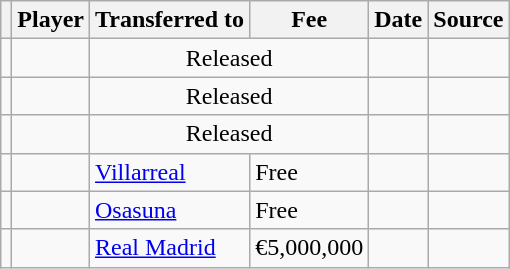<table class="wikitable plainrowheaders sortable">
<tr>
<th></th>
<th scope="col">Player</th>
<th>Transferred to</th>
<th style="width: 65px;">Fee</th>
<th scope="col">Date</th>
<th scope="col">Source</th>
</tr>
<tr>
<td align="center"></td>
<td></td>
<td colspan="2" style="text-align: center;">Released</td>
<td></td>
<td></td>
</tr>
<tr>
<td align="center"></td>
<td></td>
<td colspan="2" style="text-align: center;">Released</td>
<td></td>
<td></td>
</tr>
<tr>
<td align="center"></td>
<td></td>
<td colspan="2" style="text-align: center;">Released</td>
<td></td>
<td></td>
</tr>
<tr>
<td align="center"></td>
<td></td>
<td> <a href='#'>Villarreal</a></td>
<td>Free</td>
<td></td>
<td></td>
</tr>
<tr>
<td align="center"></td>
<td></td>
<td> <a href='#'>Osasuna</a></td>
<td>Free</td>
<td></td>
<td></td>
</tr>
<tr>
<td align="center"></td>
<td></td>
<td> <a href='#'>Real Madrid</a></td>
<td>€5,000,000</td>
<td></td>
<td></td>
</tr>
</table>
